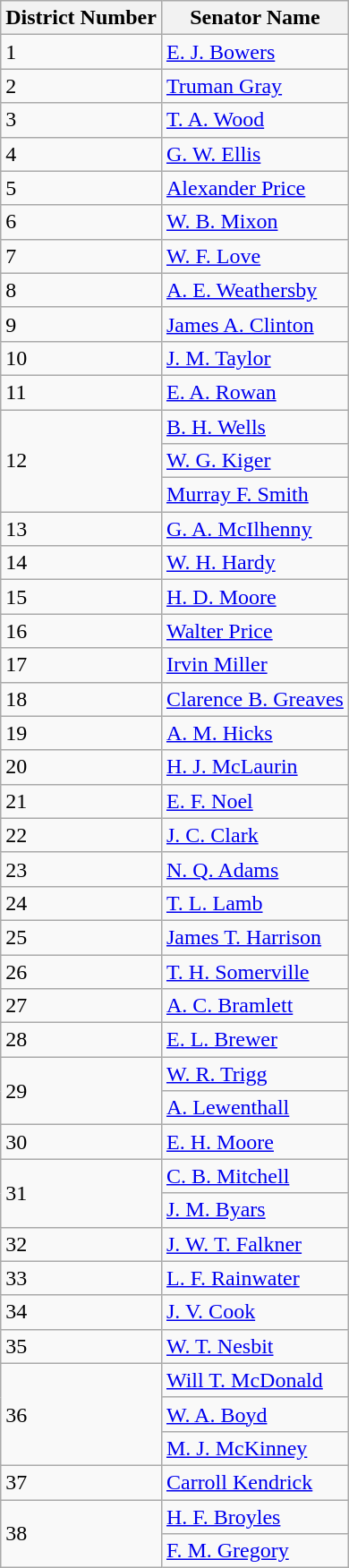<table class="wikitable">
<tr>
<th>District Number</th>
<th>Senator Name</th>
</tr>
<tr>
<td>1</td>
<td><a href='#'>E. J. Bowers</a></td>
</tr>
<tr>
<td>2</td>
<td><a href='#'>Truman Gray</a></td>
</tr>
<tr>
<td>3</td>
<td><a href='#'>T. A. Wood</a></td>
</tr>
<tr>
<td>4</td>
<td><a href='#'>G. W. Ellis</a></td>
</tr>
<tr>
<td>5</td>
<td><a href='#'>Alexander Price</a></td>
</tr>
<tr>
<td>6</td>
<td><a href='#'>W. B. Mixon</a></td>
</tr>
<tr>
<td>7</td>
<td><a href='#'>W. F. Love</a></td>
</tr>
<tr>
<td>8</td>
<td><a href='#'>A. E. Weathersby</a></td>
</tr>
<tr>
<td>9</td>
<td><a href='#'>James A. Clinton</a></td>
</tr>
<tr>
<td>10</td>
<td><a href='#'>J. M. Taylor</a></td>
</tr>
<tr>
<td>11</td>
<td><a href='#'>E. A. Rowan</a></td>
</tr>
<tr>
<td rowspan="3">12</td>
<td><a href='#'>B. H. Wells</a></td>
</tr>
<tr>
<td><a href='#'>W. G. Kiger</a></td>
</tr>
<tr>
<td><a href='#'>Murray F. Smith</a></td>
</tr>
<tr>
<td>13</td>
<td><a href='#'>G. A. McIlhenny</a></td>
</tr>
<tr>
<td>14</td>
<td><a href='#'>W. H. Hardy</a></td>
</tr>
<tr>
<td>15</td>
<td><a href='#'>H. D. Moore</a></td>
</tr>
<tr>
<td>16</td>
<td><a href='#'>Walter Price</a></td>
</tr>
<tr>
<td>17</td>
<td><a href='#'>Irvin Miller</a></td>
</tr>
<tr>
<td>18</td>
<td><a href='#'>Clarence B. Greaves</a></td>
</tr>
<tr>
<td>19</td>
<td><a href='#'>A. M. Hicks</a></td>
</tr>
<tr>
<td>20</td>
<td><a href='#'>H. J. McLaurin</a></td>
</tr>
<tr>
<td>21</td>
<td><a href='#'>E. F. Noel</a></td>
</tr>
<tr>
<td>22</td>
<td><a href='#'>J. C. Clark</a></td>
</tr>
<tr>
<td>23</td>
<td><a href='#'>N. Q. Adams</a></td>
</tr>
<tr>
<td>24</td>
<td><a href='#'>T. L. Lamb</a></td>
</tr>
<tr>
<td>25</td>
<td><a href='#'>James T. Harrison</a></td>
</tr>
<tr>
<td>26</td>
<td><a href='#'>T. H. Somerville</a></td>
</tr>
<tr>
<td>27</td>
<td><a href='#'>A. C. Bramlett</a></td>
</tr>
<tr>
<td>28</td>
<td><a href='#'>E. L. Brewer</a></td>
</tr>
<tr>
<td rowspan="2">29</td>
<td><a href='#'>W. R. Trigg</a></td>
</tr>
<tr>
<td><a href='#'>A. Lewenthall</a></td>
</tr>
<tr>
<td>30</td>
<td><a href='#'>E. H. Moore</a></td>
</tr>
<tr>
<td rowspan="2">31</td>
<td><a href='#'>C. B. Mitchell</a></td>
</tr>
<tr>
<td><a href='#'>J. M. Byars</a></td>
</tr>
<tr>
<td>32</td>
<td><a href='#'>J. W. T. Falkner</a></td>
</tr>
<tr>
<td>33</td>
<td><a href='#'>L. F. Rainwater</a></td>
</tr>
<tr>
<td>34</td>
<td><a href='#'>J. V. Cook</a></td>
</tr>
<tr>
<td>35</td>
<td><a href='#'>W. T. Nesbit</a></td>
</tr>
<tr>
<td rowspan="3">36</td>
<td><a href='#'>Will T. McDonald</a></td>
</tr>
<tr>
<td><a href='#'>W. A. Boyd</a></td>
</tr>
<tr>
<td><a href='#'>M. J. McKinney</a></td>
</tr>
<tr>
<td>37</td>
<td><a href='#'>Carroll Kendrick</a></td>
</tr>
<tr>
<td rowspan="2">38</td>
<td><a href='#'>H. F. Broyles</a></td>
</tr>
<tr>
<td><a href='#'>F. M. Gregory</a></td>
</tr>
</table>
